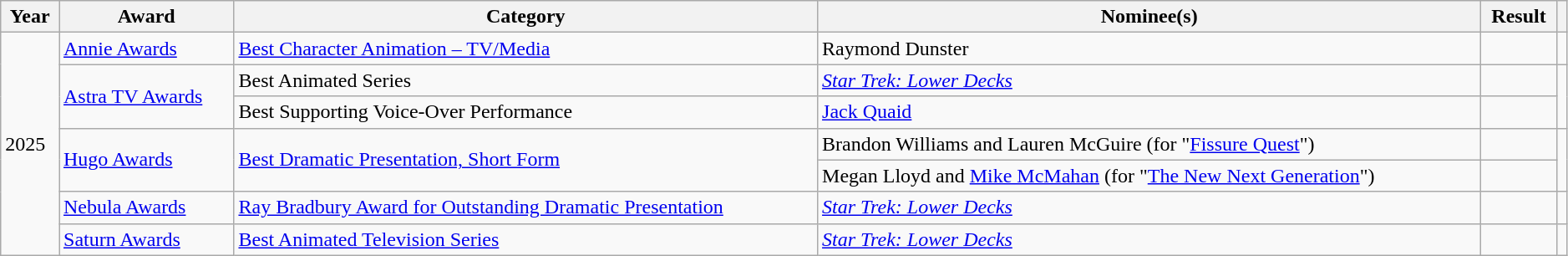<table class="wikitable sortable" style="width:99%">
<tr>
<th scope="col">Year</th>
<th scope="col">Award</th>
<th scope="col">Category</th>
<th scope="col">Nominee(s)</th>
<th scope="col">Result</th>
<th scope="col" class="unsortable"></th>
</tr>
<tr>
<td rowspan="7">2025</td>
<td><a href='#'>Annie Awards</a></td>
<td><a href='#'>Best Character Animation – TV/Media</a></td>
<td>Raymond Dunster</td>
<td></td>
<td style="text-align:center"></td>
</tr>
<tr>
<td rowspan="2"><a href='#'>Astra TV Awards</a></td>
<td>Best Animated Series</td>
<td><em><a href='#'>Star Trek: Lower Decks</a></em></td>
<td></td>
<td rowspan="2" style="text-align:center;"></td>
</tr>
<tr>
<td>Best Supporting Voice-Over Performance</td>
<td><a href='#'>Jack Quaid</a></td>
<td></td>
</tr>
<tr>
<td rowspan="2"><a href='#'>Hugo Awards</a></td>
<td rowspan="2"><a href='#'>Best Dramatic Presentation, Short Form</a></td>
<td>Brandon Williams and Lauren McGuire (for "<a href='#'>Fissure Quest</a>")</td>
<td></td>
<td rowspan="2" style="text-align:center;"></td>
</tr>
<tr>
<td>Megan Lloyd and <a href='#'>Mike McMahan</a> (for "<a href='#'>The New Next Generation</a>")</td>
<td></td>
</tr>
<tr>
<td><a href='#'>Nebula Awards</a></td>
<td><a href='#'>Ray Bradbury Award for Outstanding Dramatic Presentation</a></td>
<td><em><a href='#'>Star Trek: Lower Decks</a></em></td>
<td></td>
<td style="text-align:center;"></td>
</tr>
<tr>
<td><a href='#'>Saturn Awards</a></td>
<td><a href='#'>Best Animated Television Series</a></td>
<td><em><a href='#'>Star Trek: Lower Decks</a></em></td>
<td></td>
<td style="text-align:center;"></td>
</tr>
</table>
